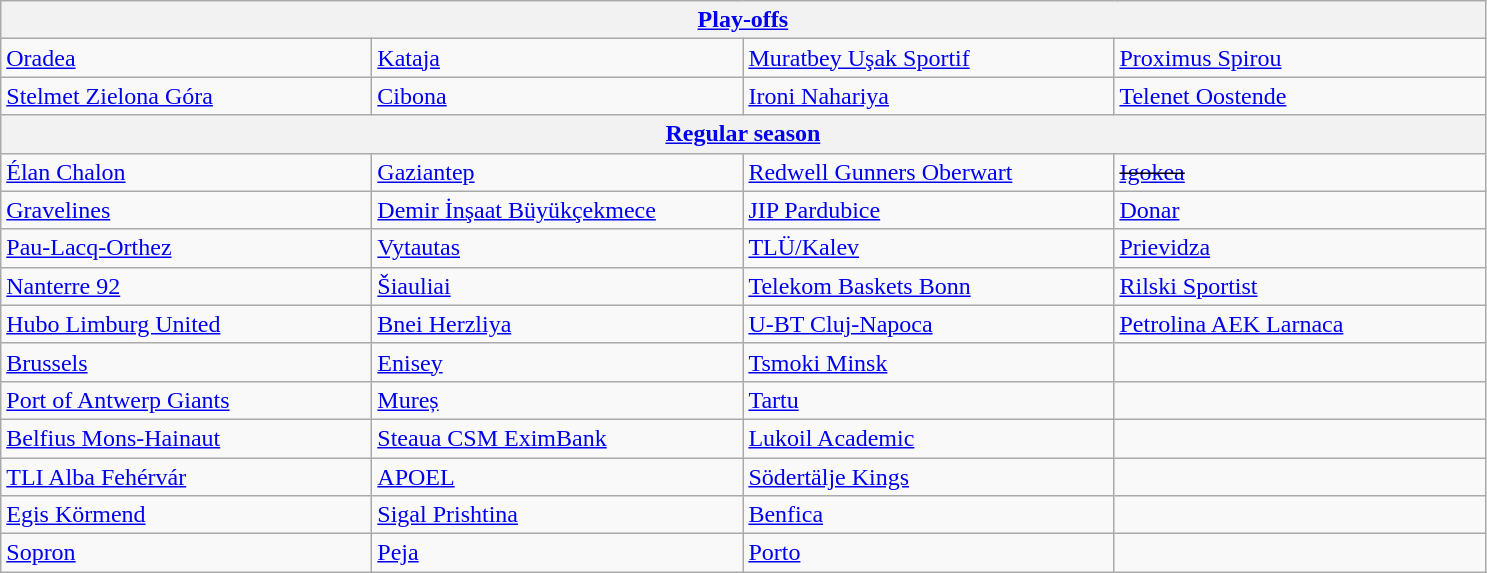<table class="wikitable" style="white-space: nowrap;">
<tr>
<th colspan=4><a href='#'>Play-offs</a></th>
</tr>
<tr>
<td width=240> <a href='#'>Oradea</a> </td>
<td width=240> <a href='#'>Kataja</a> </td>
<td width=240> <a href='#'>Muratbey Uşak Sportif</a> </td>
<td width=240> <a href='#'>Proximus Spirou</a> </td>
</tr>
<tr>
<td> <a href='#'>Stelmet Zielona Góra</a> </td>
<td> <a href='#'>Cibona</a> </td>
<td> <a href='#'>Ironi Nahariya</a> </td>
<td> <a href='#'>Telenet Oostende</a> </td>
</tr>
<tr>
<th colspan=4><a href='#'>Regular season</a></th>
</tr>
<tr>
<td> <a href='#'>Élan Chalon</a> </td>
<td> <a href='#'>Gaziantep</a> </td>
<td> <a href='#'>Redwell Gunners Oberwart</a> </td>
<td> <s><a href='#'>Igokea</a></s> </td>
</tr>
<tr>
<td> <a href='#'>Gravelines</a> </td>
<td> <a href='#'>Demir İnşaat Büyükçekmece</a> </td>
<td> <a href='#'>JIP Pardubice</a> </td>
<td> <a href='#'>Donar</a> </td>
</tr>
<tr>
<td> <a href='#'>Pau-Lacq-Orthez</a> </td>
<td> <a href='#'>Vytautas</a> </td>
<td> <a href='#'>TLÜ/Kalev</a> </td>
<td> <a href='#'>Prievidza</a> </td>
</tr>
<tr>
<td> <a href='#'>Nanterre 92</a> </td>
<td> <a href='#'>Šiauliai</a> </td>
<td> <a href='#'>Telekom Baskets Bonn</a> </td>
<td> <a href='#'>Rilski Sportist</a> </td>
</tr>
<tr>
<td> <a href='#'>Hubo Limburg United</a> </td>
<td> <a href='#'>Bnei Herzliya</a> </td>
<td> <a href='#'>U-BT Cluj-Napoca</a> </td>
<td> <a href='#'>Petrolina AEK Larnaca</a> </td>
</tr>
<tr>
<td> <a href='#'>Brussels</a> </td>
<td> <a href='#'>Enisey</a> </td>
<td> <a href='#'>Tsmoki Minsk</a> </td>
<td></td>
</tr>
<tr>
<td> <a href='#'>Port of Antwerp Giants</a> </td>
<td> <a href='#'>Mureș</a> </td>
<td> <a href='#'>Tartu</a> </td>
<td></td>
</tr>
<tr>
<td> <a href='#'>Belfius Mons-Hainaut</a> </td>
<td> <a href='#'>Steaua CSM EximBank</a> </td>
<td> <a href='#'>Lukoil Academic</a> </td>
<td></td>
</tr>
<tr>
<td> <a href='#'>TLI Alba Fehérvár</a> </td>
<td> <a href='#'>APOEL</a> </td>
<td> <a href='#'>Södertälje Kings</a> </td>
<td></td>
</tr>
<tr>
<td width=200> <a href='#'>Egis Körmend</a> </td>
<td> <a href='#'>Sigal Prishtina</a> </td>
<td> <a href='#'>Benfica</a> </td>
<td></td>
</tr>
<tr>
<td width=200> <a href='#'>Sopron</a> </td>
<td> <a href='#'>Peja</a> </td>
<td> <a href='#'>Porto</a> </td>
<td></td>
</tr>
</table>
